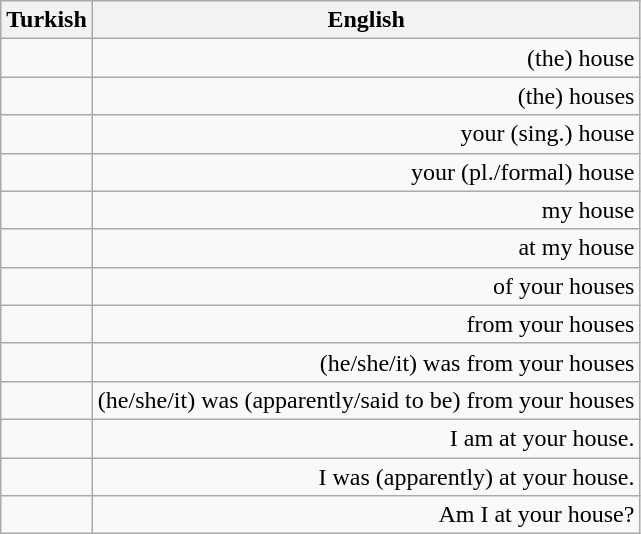<table class="wikitable">
<tr>
<th>Turkish</th>
<th>English</th>
</tr>
<tr>
<td></td>
<td align="right">(the) house</td>
</tr>
<tr>
<td></td>
<td align="right">(the) houses</td>
</tr>
<tr>
<td></td>
<td align="right">your (sing.) house</td>
</tr>
<tr>
<td></td>
<td align="right">your (pl./formal) house</td>
</tr>
<tr>
<td></td>
<td align="right">my house</td>
</tr>
<tr>
<td></td>
<td align="right">at my house</td>
</tr>
<tr>
<td></td>
<td align="right">of your houses</td>
</tr>
<tr>
<td></td>
<td align="right">from your houses</td>
</tr>
<tr>
<td></td>
<td align="right">(he/she/it) was from your houses</td>
</tr>
<tr>
<td></td>
<td align="right">(he/she/it) was (apparently/said to be) from your houses</td>
</tr>
<tr>
<td></td>
<td align="right">I am at your house.</td>
</tr>
<tr>
<td></td>
<td align="right">I was (apparently) at your house.</td>
</tr>
<tr>
<td></td>
<td align="right">Am I at your house?</td>
</tr>
</table>
